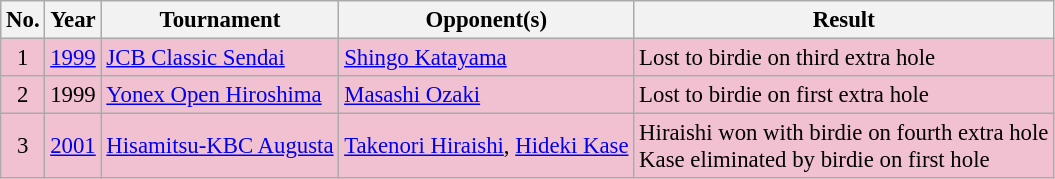<table class="wikitable" style="font-size:95%;">
<tr>
<th>No.</th>
<th>Year</th>
<th>Tournament</th>
<th>Opponent(s)</th>
<th>Result</th>
</tr>
<tr style="background:#F2C1D1;">
<td align=center>1</td>
<td><a href='#'>1999</a></td>
<td><a href='#'>JCB Classic Sendai</a></td>
<td> <a href='#'>Shingo Katayama</a></td>
<td>Lost to birdie on third extra hole</td>
</tr>
<tr style="background:#F2C1D1;">
<td align=center>2</td>
<td>1999</td>
<td><a href='#'>Yonex Open Hiroshima</a></td>
<td> <a href='#'>Masashi Ozaki</a></td>
<td>Lost to birdie on first extra hole</td>
</tr>
<tr style="background:#F2C1D1;">
<td align=center>3</td>
<td><a href='#'>2001</a></td>
<td><a href='#'>Hisamitsu-KBC Augusta</a></td>
<td> <a href='#'>Takenori Hiraishi</a>,  <a href='#'>Hideki Kase</a></td>
<td>Hiraishi won with birdie on fourth extra hole<br>Kase eliminated by birdie on first hole</td>
</tr>
</table>
